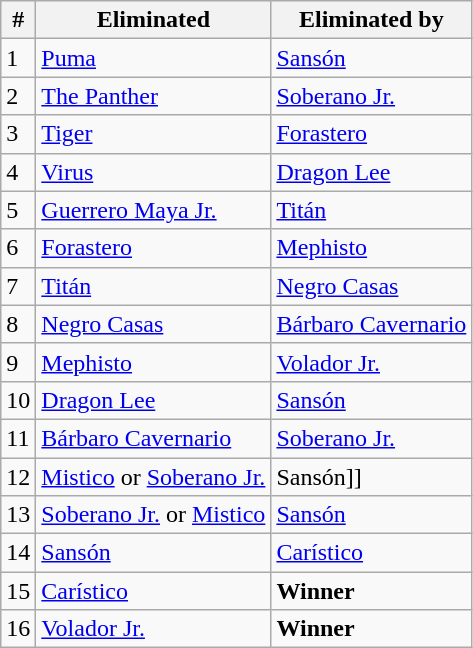<table class="wikitable sortable">
<tr>
<th data-sort-type="number" scope="col">#</th>
<th scope="col">Eliminated</th>
<th scope="col">Eliminated by</th>
</tr>
<tr>
<td>1</td>
<td><a href='#'>Puma</a></td>
<td><a href='#'>Sansón</a></td>
</tr>
<tr>
<td>2</td>
<td><a href='#'>The Panther</a></td>
<td><a href='#'>Soberano Jr.</a></td>
</tr>
<tr>
<td>3</td>
<td><a href='#'>Tiger</a></td>
<td><a href='#'>Forastero</a></td>
</tr>
<tr>
<td>4</td>
<td><a href='#'>Virus</a></td>
<td><a href='#'>Dragon Lee</a></td>
</tr>
<tr>
<td>5</td>
<td><a href='#'>Guerrero Maya Jr.</a></td>
<td><a href='#'>Titán</a></td>
</tr>
<tr>
<td>6</td>
<td><a href='#'>Forastero</a></td>
<td><a href='#'>Mephisto</a></td>
</tr>
<tr>
<td>7</td>
<td><a href='#'>Titán</a></td>
<td><a href='#'>Negro Casas</a></td>
</tr>
<tr>
<td>8</td>
<td><a href='#'>Negro Casas</a></td>
<td><a href='#'>Bárbaro Cavernario</a></td>
</tr>
<tr>
<td>9</td>
<td><a href='#'>Mephisto</a></td>
<td><a href='#'>Volador Jr.</a></td>
</tr>
<tr>
<td>10</td>
<td><a href='#'>Dragon Lee</a></td>
<td><a href='#'>Sansón</a></td>
</tr>
<tr>
<td>11</td>
<td><a href='#'>Bárbaro Cavernario</a></td>
<td><a href='#'>Soberano Jr.</a></td>
</tr>
<tr>
<td>12</td>
<td><a href='#'>Mistico</a> or <a href='#'>Soberano Jr.</a></td>
<td>Sansón]]</td>
</tr>
<tr>
<td>13</td>
<td><a href='#'>Soberano Jr.</a> or <a href='#'>Mistico</a></td>
<td><a href='#'>Sansón</a></td>
</tr>
<tr>
<td>14</td>
<td><a href='#'>Sansón</a></td>
<td><a href='#'>Carístico</a></td>
</tr>
<tr>
<td>15</td>
<td><a href='#'>Carístico</a></td>
<td><strong>Winner</strong></td>
</tr>
<tr>
<td>16</td>
<td><a href='#'>Volador Jr.</a></td>
<td><strong>Winner</strong></td>
</tr>
</table>
